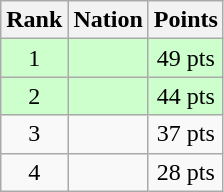<table class="wikitable sortable" style="text-align:center">
<tr>
<th>Rank</th>
<th>Nation</th>
<th>Points</th>
</tr>
<tr style="background-color:#ccffcc">
<td>1</td>
<td align=left></td>
<td>49 pts</td>
</tr>
<tr style="background-color:#ccffcc">
<td>2</td>
<td align=left></td>
<td>44 pts</td>
</tr>
<tr>
<td>3</td>
<td align=left></td>
<td>37 pts</td>
</tr>
<tr>
<td>4</td>
<td align=left></td>
<td>28 pts</td>
</tr>
</table>
